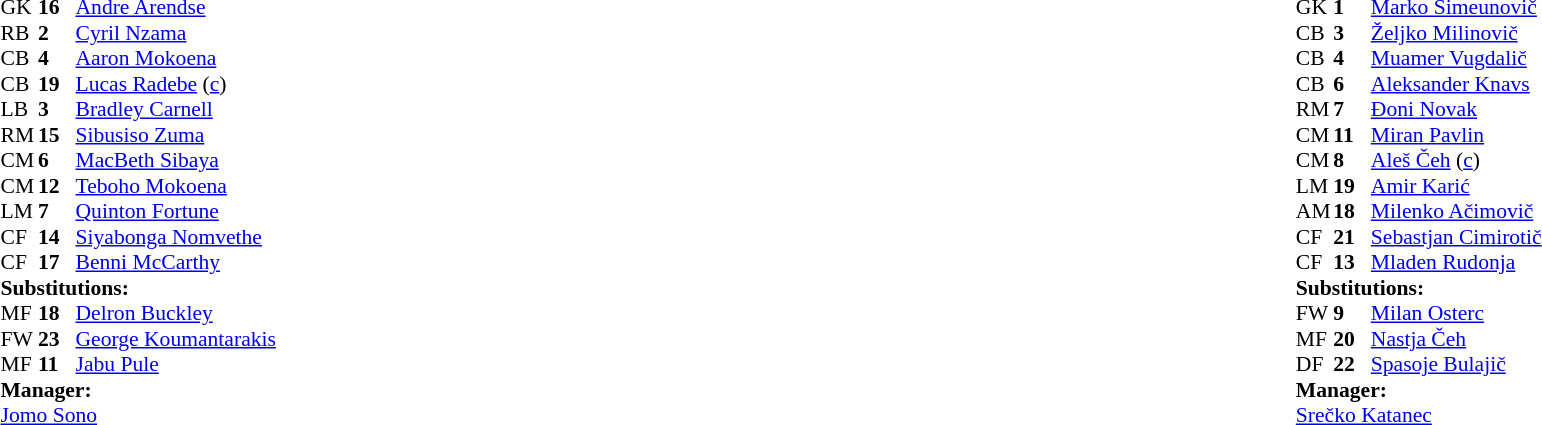<table width="100%">
<tr>
<td valign="top" width="50%"><br><table style="font-size: 90%" cellspacing="0" cellpadding="0">
<tr>
<th width="25"></th>
<th width="25"></th>
</tr>
<tr>
<td>GK</td>
<td><strong>16</strong></td>
<td><a href='#'>Andre Arendse</a></td>
</tr>
<tr>
<td>RB</td>
<td><strong>2</strong></td>
<td><a href='#'>Cyril Nzama</a></td>
</tr>
<tr>
<td>CB</td>
<td><strong>4</strong></td>
<td><a href='#'>Aaron Mokoena</a></td>
</tr>
<tr>
<td>CB</td>
<td><strong>19</strong></td>
<td><a href='#'>Lucas Radebe</a> (<a href='#'>c</a>)</td>
<td></td>
</tr>
<tr>
<td>LB</td>
<td><strong>3</strong></td>
<td><a href='#'>Bradley Carnell</a></td>
</tr>
<tr>
<td>RM</td>
<td><strong>15</strong></td>
<td><a href='#'>Sibusiso Zuma</a></td>
</tr>
<tr>
<td>CM</td>
<td><strong>6</strong></td>
<td><a href='#'>MacBeth Sibaya</a></td>
</tr>
<tr>
<td>CM</td>
<td><strong>12</strong></td>
<td><a href='#'>Teboho Mokoena</a></td>
</tr>
<tr>
<td>LM</td>
<td><strong>7</strong></td>
<td><a href='#'>Quinton Fortune</a></td>
<td></td>
<td></td>
</tr>
<tr>
<td>CF</td>
<td><strong>14</strong></td>
<td><a href='#'>Siyabonga Nomvethe</a></td>
<td></td>
<td></td>
</tr>
<tr>
<td>CF</td>
<td><strong>17</strong></td>
<td><a href='#'>Benni McCarthy</a></td>
<td></td>
<td></td>
</tr>
<tr>
<td colspan=3><strong>Substitutions:</strong></td>
</tr>
<tr>
<td>MF</td>
<td><strong>18</strong></td>
<td><a href='#'>Delron Buckley</a></td>
<td></td>
<td></td>
</tr>
<tr>
<td>FW</td>
<td><strong>23</strong></td>
<td><a href='#'>George Koumantarakis</a></td>
<td></td>
<td></td>
</tr>
<tr>
<td>MF</td>
<td><strong>11</strong></td>
<td><a href='#'>Jabu Pule</a></td>
<td></td>
<td></td>
</tr>
<tr>
<td colspan=3><strong>Manager:</strong></td>
</tr>
<tr>
<td colspan="4"><a href='#'>Jomo Sono</a></td>
</tr>
</table>
</td>
<td></td>
<td valign="top" width="50%"><br><table style="font-size: 90%" cellspacing="0" cellpadding="0" align=center>
<tr>
<th width="25"></th>
<th width="25"></th>
</tr>
<tr>
<td>GK</td>
<td><strong>1</strong></td>
<td><a href='#'>Marko Simeunovič</a></td>
</tr>
<tr>
<td>CB</td>
<td><strong>3</strong></td>
<td><a href='#'>Željko Milinovič</a></td>
<td></td>
</tr>
<tr>
<td>CB</td>
<td><strong>4</strong></td>
<td><a href='#'>Muamer Vugdalič</a></td>
<td></td>
</tr>
<tr>
<td>CB</td>
<td><strong>6</strong></td>
<td><a href='#'>Aleksander Knavs</a></td>
<td></td>
<td></td>
</tr>
<tr>
<td>RM</td>
<td><strong>7</strong></td>
<td><a href='#'>Đoni Novak</a></td>
</tr>
<tr>
<td>CM</td>
<td><strong>11</strong></td>
<td><a href='#'>Miran Pavlin</a></td>
<td></td>
</tr>
<tr>
<td>CM</td>
<td><strong>8</strong></td>
<td><a href='#'>Aleš Čeh</a> (<a href='#'>c</a>)</td>
<td></td>
</tr>
<tr>
<td>LM</td>
<td><strong>19</strong></td>
<td><a href='#'>Amir Karić</a></td>
</tr>
<tr>
<td>AM</td>
<td><strong>18</strong></td>
<td><a href='#'>Milenko Ačimovič</a></td>
<td></td>
<td></td>
</tr>
<tr>
<td>CF</td>
<td><strong>21</strong></td>
<td><a href='#'>Sebastjan Cimirotič</a></td>
<td></td>
<td></td>
</tr>
<tr>
<td>CF</td>
<td><strong>13</strong></td>
<td><a href='#'>Mladen Rudonja</a></td>
</tr>
<tr>
<td colspan=3><strong>Substitutions:</strong></td>
</tr>
<tr>
<td>FW</td>
<td><strong>9</strong></td>
<td><a href='#'>Milan Osterc</a></td>
<td></td>
<td></td>
</tr>
<tr>
<td>MF</td>
<td><strong>20</strong></td>
<td><a href='#'>Nastja Čeh</a></td>
<td></td>
<td></td>
</tr>
<tr>
<td>DF</td>
<td><strong>22</strong></td>
<td><a href='#'>Spasoje Bulajič</a></td>
<td></td>
<td></td>
</tr>
<tr>
<td colspan=3><strong>Manager:</strong></td>
</tr>
<tr>
<td colspan="4"><a href='#'>Srečko Katanec</a></td>
</tr>
</table>
</td>
</tr>
</table>
